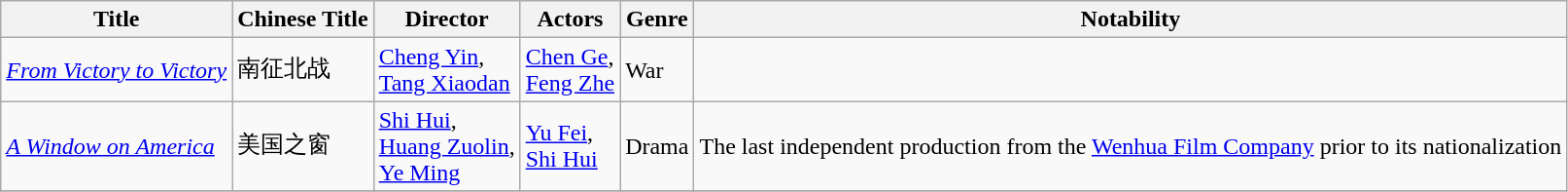<table class="wikitable">
<tr>
<th>Title</th>
<th>Chinese Title</th>
<th>Director</th>
<th>Actors</th>
<th>Genre</th>
<th>Notability</th>
</tr>
<tr>
<td><em><a href='#'>From Victory to Victory</a></em></td>
<td>南征北战</td>
<td><a href='#'>Cheng Yin</a>,<br><a href='#'>Tang Xiaodan</a></td>
<td><a href='#'>Chen Ge</a>,<br><a href='#'>Feng Zhe</a></td>
<td>War</td>
<td></td>
</tr>
<tr>
<td><em><a href='#'>A Window on America</a></em></td>
<td>美国之窗</td>
<td><a href='#'>Shi Hui</a>,<br><a href='#'>Huang Zuolin</a>,<br><a href='#'>Ye Ming</a><br></td>
<td><a href='#'>Yu Fei</a>,<br><a href='#'>Shi Hui</a></td>
<td>Drama</td>
<td>The last independent production from the <a href='#'>Wenhua Film Company</a> prior to its nationalization</td>
</tr>
<tr>
</tr>
</table>
